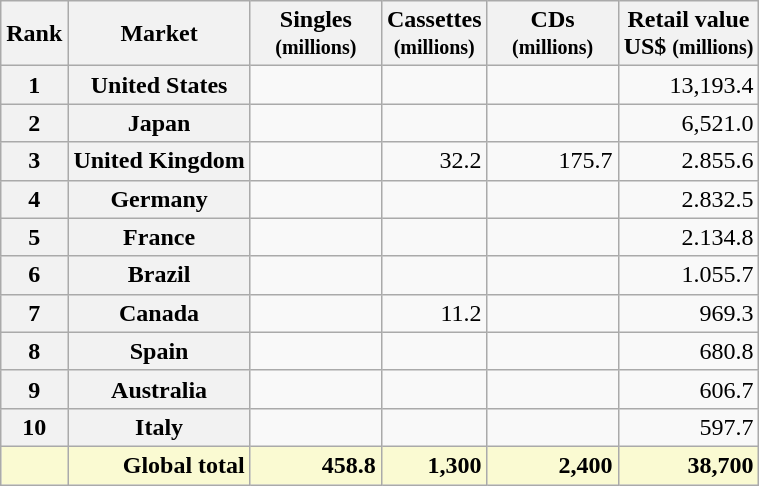<table class="wikitable plainrowheaders sortable" style="text-align:right;">
<tr>
<th scope="col">Rank</th>
<th scope="col">Market</th>
<th scope="col" style="width:5em;">Singles <br><small>(millions)</small></th>
<th scope="col">Cassettes<br><small>(millions)</small></th>
<th scope="col" style="width:5em;">CDs <br><small>(millions)</small></th>
<th scope="col">Retail value<br>US$ <small>(millions)</small></th>
</tr>
<tr>
<th>1</th>
<th scope="row">United States</th>
<td></td>
<td></td>
<td></td>
<td>13,193.4</td>
</tr>
<tr>
<th>2</th>
<th scope="row">Japan</th>
<td></td>
<td></td>
<td></td>
<td>6,521.0</td>
</tr>
<tr>
<th>3</th>
<th scope="row">United Kingdom</th>
<td></td>
<td>32.2</td>
<td>175.7</td>
<td>2.855.6</td>
</tr>
<tr>
<th>4</th>
<th scope="row">Germany</th>
<td></td>
<td></td>
<td></td>
<td>2.832.5</td>
</tr>
<tr>
<th>5</th>
<th scope="row">France</th>
<td></td>
<td></td>
<td></td>
<td>2.134.8</td>
</tr>
<tr>
<th>6</th>
<th scope="row">Brazil</th>
<td></td>
<td></td>
<td></td>
<td>1.055.7</td>
</tr>
<tr>
<th>7</th>
<th scope="row">Canada</th>
<td></td>
<td>11.2</td>
<td></td>
<td>969.3</td>
</tr>
<tr>
<th>8</th>
<th scope="row">Spain</th>
<td></td>
<td></td>
<td></td>
<td>680.8</td>
</tr>
<tr>
<th>9</th>
<th scope="row">Australia</th>
<td></td>
<td></td>
<td></td>
<td>606.7</td>
</tr>
<tr>
<th>10</th>
<th scope="row">Italy</th>
<td></td>
<td></td>
<td></td>
<td>597.7</td>
</tr>
<tr class="sortbottom" style="background-color:#FAFAD2; font-weight:bold;">
<td></td>
<td>Global total</td>
<td>458.8</td>
<td>1,300</td>
<td>2,400</td>
<td>38,700</td>
</tr>
</table>
